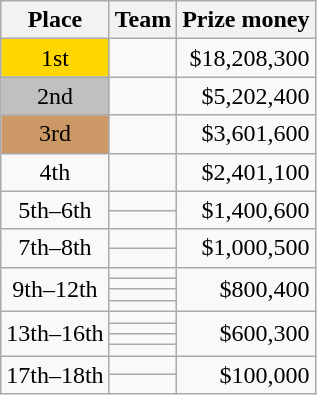<table class="wikitable">
<tr>
<th scope="col">Place</th>
<th scope="col">Team</th>
<th scope="col">Prize money</th>
</tr>
<tr>
<td style="text-align:center; background:gold;">1st</td>
<td></td>
<td style="text-align:right">$18,208,300</td>
</tr>
<tr>
<td style="text-align:center; background:silver;">2nd</td>
<td></td>
<td style="text-align:right">$5,202,400</td>
</tr>
<tr>
<td style="text-align:center; background:#c96;">3rd</td>
<td></td>
<td style="text-align:right">$3,601,600</td>
</tr>
<tr>
<td style="text-align:center">4th</td>
<td></td>
<td style="text-align:right">$2,401,100</td>
</tr>
<tr>
<td style="text-align:center" rowspan="2">5th–6th</td>
<td></td>
<td rowspan="2" style="text-align:right">$1,400,600</td>
</tr>
<tr>
<td></td>
</tr>
<tr>
<td style="text-align:center" rowspan="2">7th–8th</td>
<td></td>
<td rowspan="2" style="text-align:right">$1,000,500</td>
</tr>
<tr>
<td></td>
</tr>
<tr>
<td style="text-align:center" rowspan="4">9th–12th</td>
<td></td>
<td rowspan="4" style="text-align:right">$800,400</td>
</tr>
<tr>
<td></td>
</tr>
<tr>
<td></td>
</tr>
<tr>
<td></td>
</tr>
<tr>
<td style="text-align:center" rowspan="4">13th–16th</td>
<td></td>
<td rowspan="4" style="text-align:right">$600,300</td>
</tr>
<tr>
<td></td>
</tr>
<tr>
<td></td>
</tr>
<tr>
<td></td>
</tr>
<tr>
<td style="text-align:center" rowspan="2">17th–18th</td>
<td></td>
<td rowspan="2" style="text-align:right">$100,000</td>
</tr>
<tr>
<td></td>
</tr>
</table>
